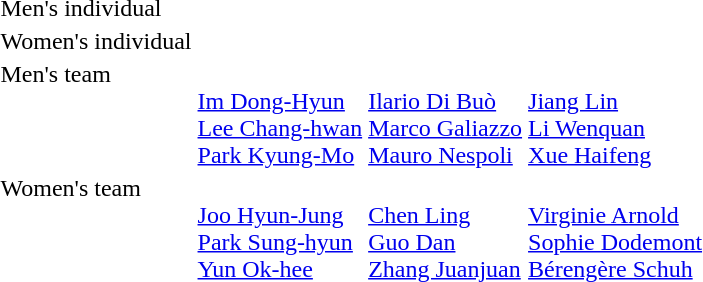<table>
<tr>
<td>Men's individual<br></td>
<td></td>
<td></td>
<td></td>
</tr>
<tr>
<td>Women's individual<br></td>
<td></td>
<td></td>
<td></td>
</tr>
<tr valign="top">
<td>Men's team<br></td>
<td><br><a href='#'>Im Dong-Hyun</a><br><a href='#'>Lee Chang-hwan</a><br><a href='#'>Park Kyung-Mo</a></td>
<td><br><a href='#'>Ilario Di Buò</a><br><a href='#'>Marco Galiazzo</a><br><a href='#'>Mauro Nespoli</a></td>
<td><br><a href='#'>Jiang Lin</a><br><a href='#'>Li Wenquan</a><br><a href='#'>Xue Haifeng</a></td>
</tr>
<tr valign="top">
<td>Women's team<br></td>
<td><br><a href='#'>Joo Hyun-Jung</a><br><a href='#'>Park Sung-hyun</a><br><a href='#'>Yun Ok-hee</a></td>
<td><br><a href='#'>Chen Ling</a><br><a href='#'>Guo Dan</a><br><a href='#'>Zhang Juanjuan</a></td>
<td><br><a href='#'>Virginie Arnold</a><br><a href='#'>Sophie Dodemont</a><br><a href='#'>Bérengère Schuh</a></td>
</tr>
</table>
